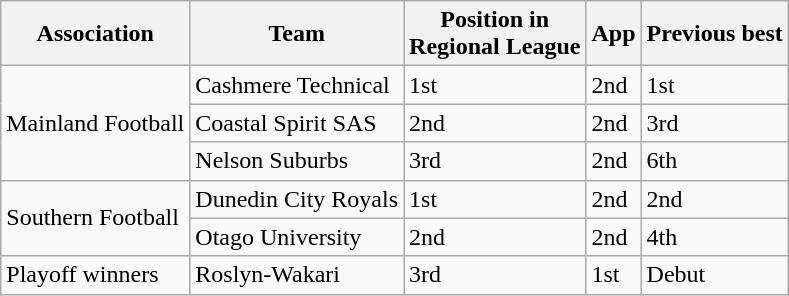<table class="wikitable">
<tr>
<th>Association</th>
<th>Team</th>
<th>Position in<br>Regional League</th>
<th>App<br></th>
<th>Previous best<br></th>
</tr>
<tr>
<td rowspan=3>Mainland Football </td>
<td>Cashmere Technical</td>
<td>1st</td>
<td>2nd </td>
<td>1st </td>
</tr>
<tr>
<td>Coastal Spirit SAS</td>
<td>2nd</td>
<td>2nd </td>
<td>3rd </td>
</tr>
<tr>
<td>Nelson Suburbs</td>
<td>3rd</td>
<td>2nd </td>
<td>6th </td>
</tr>
<tr>
<td rowspan=2>Southern Football </td>
<td>Dunedin City Royals</td>
<td>1st</td>
<td>2nd </td>
<td>2nd </td>
</tr>
<tr>
<td>Otago University</td>
<td>2nd</td>
<td>2nd </td>
<td>4th </td>
</tr>
<tr>
<td>Playoff winners </td>
<td>Roslyn-Wakari</td>
<td>3rd</td>
<td>1st</td>
<td>Debut</td>
</tr>
</table>
